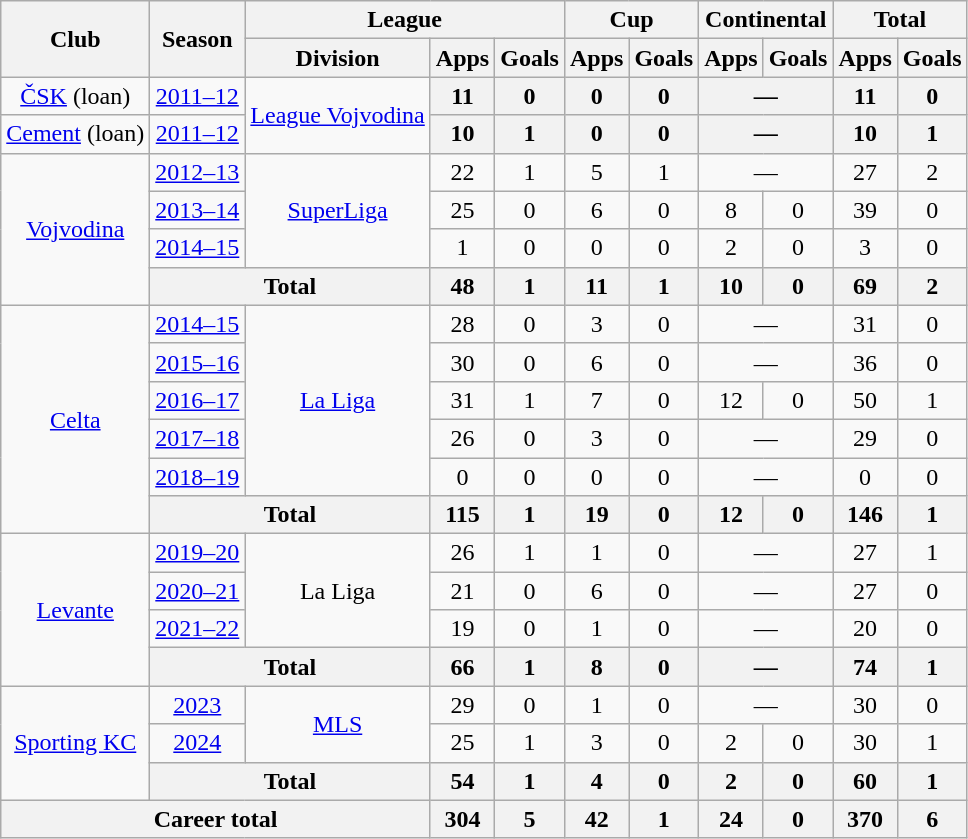<table class="wikitable" style="text-align: center">
<tr>
<th rowspan=2>Club</th>
<th rowspan=2>Season</th>
<th colspan=3>League</th>
<th colspan=2>Cup</th>
<th colspan=2>Continental</th>
<th colspan=2>Total</th>
</tr>
<tr>
<th>Division</th>
<th>Apps</th>
<th>Goals</th>
<th>Apps</th>
<th>Goals</th>
<th>Apps</th>
<th>Goals</th>
<th>Apps</th>
<th>Goals</th>
</tr>
<tr>
<td><a href='#'>ČSK</a> (loan)</td>
<td><a href='#'>2011–12</a></td>
<td rowspan=2><a href='#'>League Vojvodina</a></td>
<th>11</th>
<th>0</th>
<th>0</th>
<th>0</th>
<th colspan=2>—</th>
<th>11</th>
<th>0</th>
</tr>
<tr>
<td><a href='#'>Cement</a> (loan)</td>
<td><a href='#'>2011–12</a></td>
<th>10</th>
<th>1</th>
<th>0</th>
<th>0</th>
<th colspan=2>—</th>
<th>10</th>
<th>1</th>
</tr>
<tr>
<td rowspan=4><a href='#'>Vojvodina</a></td>
<td><a href='#'>2012–13</a></td>
<td rowspan=3><a href='#'>SuperLiga</a></td>
<td>22</td>
<td>1</td>
<td>5</td>
<td>1</td>
<td colspan=2>—</td>
<td>27</td>
<td>2</td>
</tr>
<tr>
<td><a href='#'>2013–14</a></td>
<td>25</td>
<td>0</td>
<td>6</td>
<td>0</td>
<td>8</td>
<td>0</td>
<td>39</td>
<td>0</td>
</tr>
<tr>
<td><a href='#'>2014–15</a></td>
<td>1</td>
<td>0</td>
<td>0</td>
<td>0</td>
<td>2</td>
<td>0</td>
<td>3</td>
<td>0</td>
</tr>
<tr>
<th colspan=2>Total</th>
<th>48</th>
<th>1</th>
<th>11</th>
<th>1</th>
<th>10</th>
<th>0</th>
<th>69</th>
<th>2</th>
</tr>
<tr>
<td rowspan=6><a href='#'>Celta</a></td>
<td><a href='#'>2014–15</a></td>
<td rowspan=5><a href='#'>La Liga</a></td>
<td>28</td>
<td>0</td>
<td>3</td>
<td>0</td>
<td colspan=2>—</td>
<td>31</td>
<td>0</td>
</tr>
<tr>
<td><a href='#'>2015–16</a></td>
<td>30</td>
<td>0</td>
<td>6</td>
<td>0</td>
<td colspan=2>—</td>
<td>36</td>
<td>0</td>
</tr>
<tr>
<td><a href='#'>2016–17</a></td>
<td>31</td>
<td>1</td>
<td>7</td>
<td>0</td>
<td>12</td>
<td>0</td>
<td>50</td>
<td>1</td>
</tr>
<tr>
<td><a href='#'>2017–18</a></td>
<td>26</td>
<td>0</td>
<td>3</td>
<td>0</td>
<td colspan=2>—</td>
<td>29</td>
<td>0</td>
</tr>
<tr>
<td><a href='#'>2018–19</a></td>
<td>0</td>
<td>0</td>
<td>0</td>
<td>0</td>
<td colspan=2>—</td>
<td>0</td>
<td>0</td>
</tr>
<tr>
<th colspan=2>Total</th>
<th>115</th>
<th>1</th>
<th>19</th>
<th>0</th>
<th>12</th>
<th>0</th>
<th>146</th>
<th>1</th>
</tr>
<tr>
<td rowspan=4><a href='#'>Levante</a></td>
<td><a href='#'>2019–20</a></td>
<td rowspan=3>La Liga</td>
<td>26</td>
<td>1</td>
<td>1</td>
<td>0</td>
<td colspan=2>—</td>
<td>27</td>
<td>1</td>
</tr>
<tr>
<td><a href='#'>2020–21</a></td>
<td>21</td>
<td>0</td>
<td>6</td>
<td>0</td>
<td colspan=2>—</td>
<td>27</td>
<td>0</td>
</tr>
<tr>
<td><a href='#'>2021–22</a></td>
<td>19</td>
<td>0</td>
<td>1</td>
<td>0</td>
<td colspan=2>—</td>
<td>20</td>
<td>0</td>
</tr>
<tr>
<th colspan=2>Total</th>
<th>66</th>
<th>1</th>
<th>8</th>
<th>0</th>
<th colspan=2>—</th>
<th>74</th>
<th>1</th>
</tr>
<tr>
<td rowspan=3><a href='#'>Sporting KC</a></td>
<td><a href='#'>2023</a></td>
<td rowspan=2><a href='#'>MLS</a></td>
<td>29</td>
<td>0</td>
<td>1</td>
<td>0</td>
<td colspan=2>—</td>
<td>30</td>
<td>0</td>
</tr>
<tr>
<td><a href='#'>2024</a></td>
<td>25</td>
<td>1</td>
<td>3</td>
<td>0</td>
<td>2</td>
<td>0</td>
<td>30</td>
<td>1</td>
</tr>
<tr>
<th colspan=2>Total</th>
<th>54</th>
<th>1</th>
<th>4</th>
<th>0</th>
<th>2</th>
<th>0</th>
<th>60</th>
<th>1</th>
</tr>
<tr>
<th colspan=3>Career total</th>
<th>304</th>
<th>5</th>
<th>42</th>
<th>1</th>
<th>24</th>
<th>0</th>
<th>370</th>
<th>6</th>
</tr>
</table>
